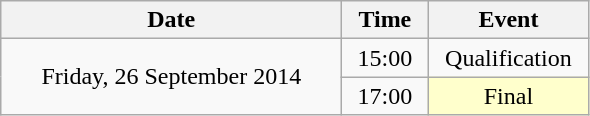<table class = "wikitable" style="text-align:center;">
<tr>
<th width=220>Date</th>
<th width=50>Time</th>
<th width=100>Event</th>
</tr>
<tr>
<td rowspan=2>Friday, 26 September 2014</td>
<td>15:00</td>
<td>Qualification</td>
</tr>
<tr>
<td>17:00</td>
<td bgcolor=ffffcc>Final</td>
</tr>
</table>
